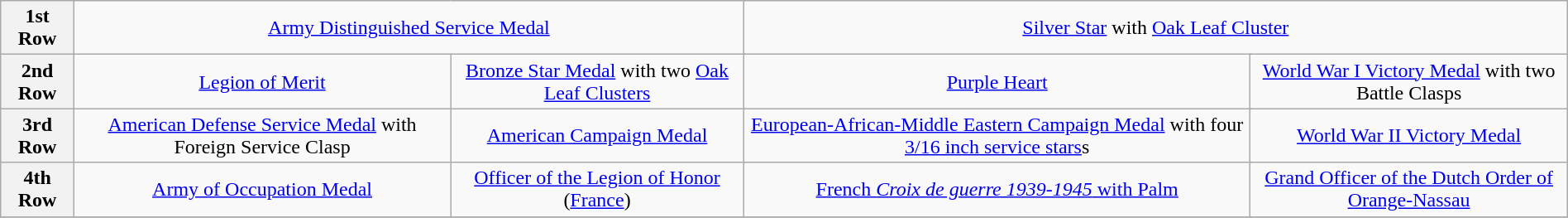<table class="wikitable" style="margin:1em auto; text-align:center;">
<tr>
<th>1st Row</th>
<td colspan="8"><a href='#'>Army Distinguished Service Medal</a></td>
<td colspan="5"><a href='#'>Silver Star</a> with <a href='#'>Oak Leaf Cluster</a></td>
</tr>
<tr>
<th>2nd Row</th>
<td colspan="4"><a href='#'>Legion of Merit</a></td>
<td colspan="4"><a href='#'>Bronze Star Medal</a> with two <a href='#'>Oak Leaf Clusters</a></td>
<td colspan="4"><a href='#'>Purple Heart</a></td>
<td colspan="4"><a href='#'>World War I Victory Medal</a> with two Battle Clasps</td>
</tr>
<tr>
<th>3rd Row</th>
<td colspan="4"><a href='#'>American Defense Service Medal</a> with Foreign Service Clasp</td>
<td colspan="4"><a href='#'>American Campaign Medal</a></td>
<td colspan="4"><a href='#'>European-African-Middle Eastern Campaign Medal</a> with four <a href='#'>3/16 inch service stars</a>s</td>
<td colspan="4"><a href='#'>World War II Victory Medal</a></td>
</tr>
<tr>
<th>4th Row</th>
<td colspan="4"><a href='#'>Army of Occupation Medal</a></td>
<td colspan="4"><a href='#'>Officer of the Legion of Honor</a> (<a href='#'>France</a>)</td>
<td colspan="4"><a href='#'>French <em>Croix de guerre 1939-1945</em> with Palm</a></td>
<td colspan="4"><a href='#'>Grand Officer of the Dutch Order of Orange-Nassau</a></td>
</tr>
<tr>
</tr>
</table>
